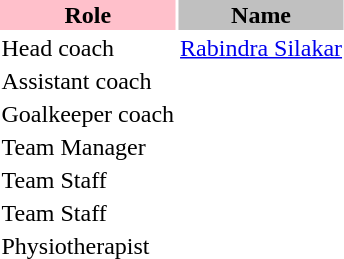<table class="toccolours">
<tr>
<th style="background:pink;">Role</th>
<th style="background:silver;">Name</th>
</tr>
<tr>
<td>Head coach</td>
<td> <a href='#'>Rabindra Silakar</a></td>
</tr>
<tr>
<td>Assistant coach</td>
<td></td>
</tr>
<tr>
<td>Goalkeeper coach</td>
<td></td>
</tr>
<tr>
<td>Team Manager</td>
<td></td>
</tr>
<tr>
<td>Team Staff</td>
<td></td>
</tr>
<tr>
<td>Team Staff</td>
<td></td>
</tr>
<tr>
<td>Physiotherapist</td>
<td></td>
</tr>
<tr>
</tr>
</table>
